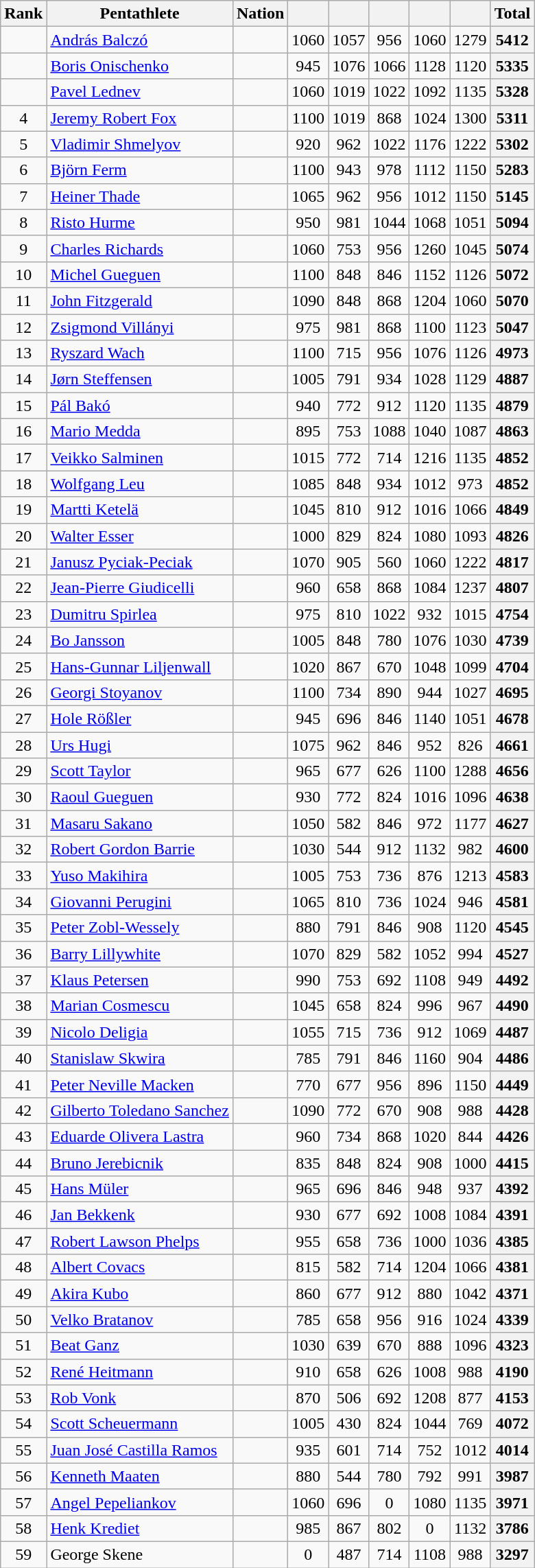<table class="wikitable sortable" style="text-align:center">
<tr>
<th>Rank</th>
<th>Pentathlete</th>
<th>Nation</th>
<th></th>
<th></th>
<th></th>
<th></th>
<th></th>
<th>Total</th>
</tr>
<tr>
<td></td>
<td align=left data-sort-value="Balczó, András"><a href='#'>András Balczó</a></td>
<td align=left></td>
<td>1060</td>
<td>1057</td>
<td>956</td>
<td>1060</td>
<td>1279</td>
<th>5412</th>
</tr>
<tr>
<td></td>
<td align=left data-sort-value="Onischenko, Boris"><a href='#'>Boris Onischenko</a></td>
<td align=left></td>
<td>945</td>
<td>1076</td>
<td>1066</td>
<td>1128</td>
<td>1120</td>
<th>5335</th>
</tr>
<tr>
<td></td>
<td align=left data-sort-value="Lednev, Pavel"><a href='#'>Pavel Lednev</a></td>
<td align=left></td>
<td>1060</td>
<td>1019</td>
<td>1022</td>
<td>1092</td>
<td>1135</td>
<th>5328</th>
</tr>
<tr>
<td>4</td>
<td align=left data-sort-value="Fox, Jeremy Robert"><a href='#'>Jeremy Robert Fox</a></td>
<td align=left></td>
<td>1100</td>
<td>1019</td>
<td>868</td>
<td>1024</td>
<td>1300</td>
<th>5311</th>
</tr>
<tr>
<td>5</td>
<td align=left data-sort-value="Shmelyov, Vladimir"><a href='#'>Vladimir Shmelyov</a></td>
<td align=left></td>
<td>920</td>
<td>962</td>
<td>1022</td>
<td>1176</td>
<td>1222</td>
<th>5302</th>
</tr>
<tr>
<td>6</td>
<td align=left data-sort-value="Ferm, Björn"><a href='#'>Björn Ferm</a></td>
<td align=left></td>
<td>1100</td>
<td>943</td>
<td>978</td>
<td>1112</td>
<td>1150</td>
<th>5283</th>
</tr>
<tr>
<td>7</td>
<td align=left data-sort-value="Thade, Heiner"><a href='#'>Heiner Thade</a></td>
<td align=left></td>
<td>1065</td>
<td>962</td>
<td>956</td>
<td>1012</td>
<td>1150</td>
<th>5145</th>
</tr>
<tr>
<td>8</td>
<td align=left data-sort-value="Hurme, Risto"><a href='#'>Risto Hurme</a></td>
<td align=left></td>
<td>950</td>
<td>981</td>
<td>1044</td>
<td>1068</td>
<td>1051</td>
<th>5094</th>
</tr>
<tr>
<td>9</td>
<td align=left data-sort-value="Richards, Charles"><a href='#'>Charles Richards</a></td>
<td align=left></td>
<td>1060</td>
<td>753</td>
<td>956</td>
<td>1260</td>
<td>1045</td>
<th>5074</th>
</tr>
<tr>
<td>10</td>
<td align=left data-sort-value="Gueguen, Michel"><a href='#'>Michel Gueguen</a></td>
<td align=left></td>
<td>1100</td>
<td>848</td>
<td>846</td>
<td>1152</td>
<td>1126</td>
<th>5072</th>
</tr>
<tr>
<td>11</td>
<td align=left data-sort-value="Fitzgerald, John"><a href='#'>John Fitzgerald</a></td>
<td align=left></td>
<td>1090</td>
<td>848</td>
<td>868</td>
<td>1204</td>
<td>1060</td>
<th>5070</th>
</tr>
<tr>
<td>12</td>
<td align=left data-sort-value="Villányi, Zsigmond"><a href='#'>Zsigmond Villányi</a></td>
<td align=left></td>
<td>975</td>
<td>981</td>
<td>868</td>
<td>1100</td>
<td>1123</td>
<th>5047</th>
</tr>
<tr>
<td>13</td>
<td align=left data-sort-value="Wach, Ryszard"><a href='#'>Ryszard Wach</a></td>
<td align=left></td>
<td>1100</td>
<td>715</td>
<td>956</td>
<td>1076</td>
<td>1126</td>
<th>4973</th>
</tr>
<tr>
<td>14</td>
<td align=left data-sort-value="Steffensen, Jørn"><a href='#'>Jørn Steffensen</a></td>
<td align=left></td>
<td>1005</td>
<td>791</td>
<td>934</td>
<td>1028</td>
<td>1129</td>
<th>4887</th>
</tr>
<tr>
<td>15</td>
<td align=left data-sort-value="Bakó, Pál"><a href='#'>Pál Bakó</a></td>
<td align=left></td>
<td>940</td>
<td>772</td>
<td>912</td>
<td>1120</td>
<td>1135</td>
<th>4879</th>
</tr>
<tr>
<td>16</td>
<td align=left data-sort-value="Medda, Mario"><a href='#'>Mario Medda</a></td>
<td align=left></td>
<td>895</td>
<td>753</td>
<td>1088</td>
<td>1040</td>
<td>1087</td>
<th>4863</th>
</tr>
<tr>
<td>17</td>
<td align=left data-sort-value="Salminen, Veikko"><a href='#'>Veikko Salminen</a></td>
<td align=left></td>
<td>1015</td>
<td>772</td>
<td>714</td>
<td>1216</td>
<td>1135</td>
<th>4852</th>
</tr>
<tr>
<td>18</td>
<td align=left data-sort-value="Leu, Wolfgang"><a href='#'>Wolfgang Leu</a></td>
<td align=left></td>
<td>1085</td>
<td>848</td>
<td>934</td>
<td>1012</td>
<td>973</td>
<th>4852</th>
</tr>
<tr>
<td>19</td>
<td align=left data-sort-value="Ketelä, Martti"><a href='#'>Martti Ketelä</a></td>
<td align=left></td>
<td>1045</td>
<td>810</td>
<td>912</td>
<td>1016</td>
<td>1066</td>
<th>4849</th>
</tr>
<tr>
<td>20</td>
<td align=left data-sort-value="Esser, Walter"><a href='#'>Walter Esser</a></td>
<td align=left></td>
<td>1000</td>
<td>829</td>
<td>824</td>
<td>1080</td>
<td>1093</td>
<th>4826</th>
</tr>
<tr>
<td>21</td>
<td align=left data-sort-value="Pyciak-Peciak, Janusz"><a href='#'>Janusz Pyciak-Peciak</a></td>
<td align=left></td>
<td>1070</td>
<td>905</td>
<td>560</td>
<td>1060</td>
<td>1222</td>
<th>4817</th>
</tr>
<tr>
<td>22</td>
<td align=left data-sort-value="Giudicelli, Jean-Pierre"><a href='#'>Jean-Pierre Giudicelli</a></td>
<td align=left></td>
<td>960</td>
<td>658</td>
<td>868</td>
<td>1084</td>
<td>1237</td>
<th>4807</th>
</tr>
<tr>
<td>23</td>
<td align=left data-sort-value="Spirlea, Dumitru"><a href='#'>Dumitru Spirlea</a></td>
<td align=left></td>
<td>975</td>
<td>810</td>
<td>1022</td>
<td>932</td>
<td>1015</td>
<th>4754</th>
</tr>
<tr>
<td>24</td>
<td align=left data-sort-value="Jansson, Bo"><a href='#'>Bo Jansson</a></td>
<td align=left></td>
<td>1005</td>
<td>848</td>
<td>780</td>
<td>1076</td>
<td>1030</td>
<th>4739</th>
</tr>
<tr>
<td>25</td>
<td align=left data-sort-value="Liljenwall, Hans-Gunnar"><a href='#'>Hans-Gunnar Liljenwall</a></td>
<td align=left></td>
<td>1020</td>
<td>867</td>
<td>670</td>
<td>1048</td>
<td>1099</td>
<th>4704</th>
</tr>
<tr>
<td>26</td>
<td align=left data-sort-value="Stoyanov, Georgi"><a href='#'>Georgi Stoyanov</a></td>
<td align=left></td>
<td>1100</td>
<td>734</td>
<td>890</td>
<td>944</td>
<td>1027</td>
<th>4695</th>
</tr>
<tr>
<td>27</td>
<td align=left data-sort-value="Rößler, Hole"><a href='#'>Hole Rößler</a></td>
<td align=left></td>
<td>945</td>
<td>696</td>
<td>846</td>
<td>1140</td>
<td>1051</td>
<th>4678</th>
</tr>
<tr>
<td>28</td>
<td align=left data-sort-value="Hugi, Urs"><a href='#'>Urs Hugi</a></td>
<td align=left></td>
<td>1075</td>
<td>962</td>
<td>846</td>
<td>952</td>
<td>826</td>
<th>4661</th>
</tr>
<tr>
<td>29</td>
<td align=left data-sort-value="Taylor, Scott"><a href='#'>Scott Taylor</a></td>
<td align=left></td>
<td>965</td>
<td>677</td>
<td>626</td>
<td>1100</td>
<td>1288</td>
<th>4656</th>
</tr>
<tr>
<td>30</td>
<td align=left data-sort-value="Gueguen, Raoul"><a href='#'>Raoul Gueguen</a></td>
<td align=left></td>
<td>930</td>
<td>772</td>
<td>824</td>
<td>1016</td>
<td>1096</td>
<th>4638</th>
</tr>
<tr>
<td>31</td>
<td align=left data-sort-value="Sakano, Masaru"><a href='#'>Masaru Sakano</a></td>
<td align=left></td>
<td>1050</td>
<td>582</td>
<td>846</td>
<td>972</td>
<td>1177</td>
<th>4627</th>
</tr>
<tr>
<td>32</td>
<td align=left data-sort-value="Barrie, Robert Gordon"><a href='#'>Robert Gordon Barrie</a></td>
<td align=left></td>
<td>1030</td>
<td>544</td>
<td>912</td>
<td>1132</td>
<td>982</td>
<th>4600</th>
</tr>
<tr>
<td>33</td>
<td align=left data-sort-value="Makihira, Yuso"><a href='#'>Yuso Makihira</a></td>
<td align=left></td>
<td>1005</td>
<td>753</td>
<td>736</td>
<td>876</td>
<td>1213</td>
<th>4583</th>
</tr>
<tr>
<td>34</td>
<td align=left data-sort-value="Perugini, Giovanni"><a href='#'>Giovanni Perugini</a></td>
<td align=left></td>
<td>1065</td>
<td>810</td>
<td>736</td>
<td>1024</td>
<td>946</td>
<th>4581</th>
</tr>
<tr>
<td>35</td>
<td align=left data-sort-value="Zobl-Wessely, Peter"><a href='#'>Peter Zobl-Wessely</a></td>
<td align=left></td>
<td>880</td>
<td>791</td>
<td>846</td>
<td>908</td>
<td>1120</td>
<th>4545</th>
</tr>
<tr>
<td>36</td>
<td align=left data-sort-value="Lillywhite, Barry"><a href='#'>Barry Lillywhite</a></td>
<td align=left></td>
<td>1070</td>
<td>829</td>
<td>582</td>
<td>1052</td>
<td>994</td>
<th>4527</th>
</tr>
<tr>
<td>37</td>
<td align=left data-sort-value="Petersen, Klaus"><a href='#'>Klaus Petersen</a></td>
<td align=left></td>
<td>990</td>
<td>753</td>
<td>692</td>
<td>1108</td>
<td>949</td>
<th>4492</th>
</tr>
<tr>
<td>38</td>
<td align=left data-sort-value="Cosmescu, Marian"><a href='#'>Marian Cosmescu</a></td>
<td align=left></td>
<td>1045</td>
<td>658</td>
<td>824</td>
<td>996</td>
<td>967</td>
<th>4490</th>
</tr>
<tr>
<td>39</td>
<td align=left data-sort-value="Deligia, Nicolo"><a href='#'>Nicolo Deligia</a></td>
<td align=left></td>
<td>1055</td>
<td>715</td>
<td>736</td>
<td>912</td>
<td>1069</td>
<th>4487</th>
</tr>
<tr>
<td>40</td>
<td align=left data-sort-value="Skwira, Stanislaw"><a href='#'>Stanislaw Skwira</a></td>
<td align=left></td>
<td>785</td>
<td>791</td>
<td>846</td>
<td>1160</td>
<td>904</td>
<th>4486</th>
</tr>
<tr>
<td>41</td>
<td align=left data-sort-value="Macken, Peter Neville"><a href='#'>Peter Neville Macken</a></td>
<td align=left></td>
<td>770</td>
<td>677</td>
<td>956</td>
<td>896</td>
<td>1150</td>
<th>4449</th>
</tr>
<tr>
<td>42</td>
<td align=left data-sort-value="Toledano Sanchez, Gilberto"><a href='#'>Gilberto Toledano Sanchez</a></td>
<td align=left></td>
<td>1090</td>
<td>772</td>
<td>670</td>
<td>908</td>
<td>988</td>
<th>4428</th>
</tr>
<tr>
<td>43</td>
<td align=left data-sort-value="Olivera Lastra, Eduarde"><a href='#'>Eduarde Olivera Lastra</a></td>
<td align=left></td>
<td>960</td>
<td>734</td>
<td>868</td>
<td>1020</td>
<td>844</td>
<th>4426</th>
</tr>
<tr>
<td>44</td>
<td align=left data-sort-value="Jerebicnik, Bruno"><a href='#'>Bruno Jerebicnik</a></td>
<td align=left></td>
<td>835</td>
<td>848</td>
<td>824</td>
<td>908</td>
<td>1000</td>
<th>4415</th>
</tr>
<tr>
<td>45</td>
<td align=left data-sort-value="Müler, Hans"><a href='#'>Hans Müler</a></td>
<td align=left></td>
<td>965</td>
<td>696</td>
<td>846</td>
<td>948</td>
<td>937</td>
<th>4392</th>
</tr>
<tr>
<td>46</td>
<td align=left data-sort-value="Bekkenk, Jan"><a href='#'>Jan Bekkenk</a></td>
<td align=left></td>
<td>930</td>
<td>677</td>
<td>692</td>
<td>1008</td>
<td>1084</td>
<th>4391</th>
</tr>
<tr>
<td>47</td>
<td align=left data-sort-value="Phelps, Robert Lawson"><a href='#'>Robert Lawson Phelps</a></td>
<td align=left></td>
<td>955</td>
<td>658</td>
<td>736</td>
<td>1000</td>
<td>1036</td>
<th>4385</th>
</tr>
<tr>
<td>48</td>
<td align=left data-sort-value="Covacs, Albert"><a href='#'>Albert Covacs</a></td>
<td align=left></td>
<td>815</td>
<td>582</td>
<td>714</td>
<td>1204</td>
<td>1066</td>
<th>4381</th>
</tr>
<tr>
<td>49</td>
<td align=left data-sort-value="Kubo, Akira"><a href='#'>Akira Kubo</a></td>
<td align=left></td>
<td>860</td>
<td>677</td>
<td>912</td>
<td>880</td>
<td>1042</td>
<th>4371</th>
</tr>
<tr>
<td>50</td>
<td align=left data-sort-value="Bratanov, Velko"><a href='#'>Velko Bratanov</a></td>
<td align=left></td>
<td>785</td>
<td>658</td>
<td>956</td>
<td>916</td>
<td>1024</td>
<th>4339</th>
</tr>
<tr>
<td>51</td>
<td align=left data-sort-value="Ganz, Beat"><a href='#'>Beat Ganz</a></td>
<td align=left></td>
<td>1030</td>
<td>639</td>
<td>670</td>
<td>888</td>
<td>1096</td>
<th>4323</th>
</tr>
<tr>
<td>52</td>
<td align=left data-sort-value="Heitmann, René"><a href='#'>René Heitmann</a></td>
<td align=left></td>
<td>910</td>
<td>658</td>
<td>626</td>
<td>1008</td>
<td>988</td>
<th>4190</th>
</tr>
<tr>
<td>53</td>
<td align=left data-sort-value="Vonk, Rob"><a href='#'>Rob Vonk</a></td>
<td align=left></td>
<td>870</td>
<td>506</td>
<td>692</td>
<td>1208</td>
<td>877</td>
<th>4153</th>
</tr>
<tr>
<td>54</td>
<td align=left data-sort-value="Scheuermann, Scott"><a href='#'>Scott Scheuermann</a></td>
<td align=left></td>
<td>1005</td>
<td>430</td>
<td>824</td>
<td>1044</td>
<td>769</td>
<th>4072</th>
</tr>
<tr>
<td>55</td>
<td align=left data-sort-value="Castilla Ramos, Juan José"><a href='#'>Juan José Castilla Ramos</a></td>
<td align=left></td>
<td>935</td>
<td>601</td>
<td>714</td>
<td>752</td>
<td>1012</td>
<th>4014</th>
</tr>
<tr>
<td>56</td>
<td align=left data-sort-value="Maaten, Kenneth"><a href='#'>Kenneth Maaten</a></td>
<td align=left></td>
<td>880</td>
<td>544</td>
<td>780</td>
<td>792</td>
<td>991</td>
<th>3987</th>
</tr>
<tr>
<td>57</td>
<td align=left data-sort-value="Pepeliankov, Angel"><a href='#'>Angel Pepeliankov</a></td>
<td align=left></td>
<td>1060</td>
<td>696</td>
<td>0</td>
<td>1080</td>
<td>1135</td>
<th>3971</th>
</tr>
<tr>
<td>58</td>
<td align=left data-sort-value="Krediet, Henk"><a href='#'>Henk Krediet</a></td>
<td align=left></td>
<td>985</td>
<td>867</td>
<td>802</td>
<td>0</td>
<td>1132</td>
<th>3786</th>
</tr>
<tr>
<td>59</td>
<td align=left data-sort-value="Skene, George">George Skene</td>
<td align=left></td>
<td>0</td>
<td>487</td>
<td>714</td>
<td>1108</td>
<td>988</td>
<th>3297</th>
</tr>
</table>
